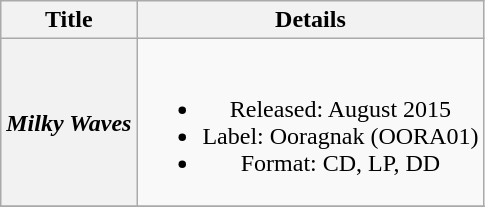<table class="wikitable plainrowheaders" style="text-align:center;" border="1">
<tr>
<th>Title</th>
<th>Details</th>
</tr>
<tr>
<th scope="row"><em>Milky Waves</em></th>
<td><br><ul><li>Released: August 2015</li><li>Label: Ooragnak (OORA01)</li><li>Format: CD, LP, DD</li></ul></td>
</tr>
<tr>
</tr>
</table>
